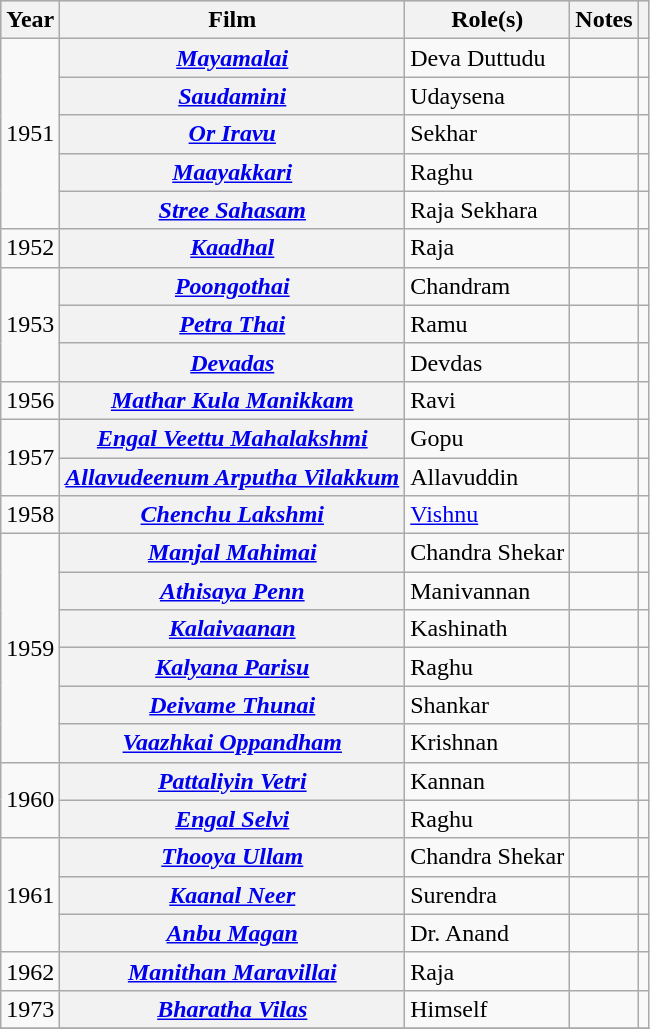<table class="wikitable sortable plainrowheaders" id="filmography">
<tr style="background:#ccc; text-align:center;">
<th scope="col">Year</th>
<th scope="col">Film</th>
<th scope="col">Role(s)</th>
<th scope="col" class="unsortable">Notes</th>
<th scope="col" class="unsortable"></th>
</tr>
<tr>
<td rowspan="5">1951</td>
<th scope="row"><em><a href='#'>Mayamalai</a></em></th>
<td>Deva Duttudu</td>
<td></td>
<td style="text-align:center;"></td>
</tr>
<tr>
<th scope="row"><em><a href='#'>Saudamini</a></em></th>
<td>Udaysena</td>
<td></td>
<td style="text-align:center;"></td>
</tr>
<tr>
<th scope="row"><em><a href='#'>Or Iravu</a></em></th>
<td>Sekhar</td>
<td></td>
<td style="text-align:center;"></td>
</tr>
<tr>
<th scope="row"><em><a href='#'>Maayakkari</a></em></th>
<td>Raghu</td>
<td></td>
<td style="text-align:center;"></td>
</tr>
<tr>
<th scope="row"><em><a href='#'>Stree Sahasam</a></em></th>
<td>Raja Sekhara</td>
<td></td>
<td style="text-align:center;"></td>
</tr>
<tr>
<td>1952</td>
<th scope="row"><em><a href='#'>Kaadhal</a></em></th>
<td>Raja</td>
<td></td>
<td style="text-align:center;"></td>
</tr>
<tr>
<td rowspan="3">1953</td>
<th scope="row"><em><a href='#'>Poongothai</a></em></th>
<td>Chandram</td>
<td></td>
<td style="text-align:center;"></td>
</tr>
<tr>
<th scope="row"><em><a href='#'>Petra Thai</a></em></th>
<td>Ramu</td>
<td></td>
<td style="text-align:center;"></td>
</tr>
<tr>
<th scope="row"><em><a href='#'>Devadas</a></em></th>
<td>Devdas</td>
<td></td>
<td style="text-align:center;"></td>
</tr>
<tr>
<td>1956</td>
<th scope="row"><em><a href='#'>Mathar Kula Manikkam</a></em></th>
<td>Ravi</td>
<td></td>
<td style="text-align:center;"></td>
</tr>
<tr>
<td rowspan="2">1957</td>
<th scope="row"><em><a href='#'>Engal Veettu Mahalakshmi</a></em></th>
<td>Gopu</td>
<td></td>
<td style="text-align:center;"></td>
</tr>
<tr>
<th scope="row"><em><a href='#'>Allavudeenum Arputha Vilakkum</a></em></th>
<td>Allavuddin</td>
<td></td>
<td style="text-align:center;"></td>
</tr>
<tr>
<td>1958</td>
<th scope="row"><em><a href='#'>Chenchu Lakshmi</a></em></th>
<td><a href='#'>Vishnu</a></td>
<td></td>
<td style="text-align:center;"></td>
</tr>
<tr>
<td rowspan="6">1959</td>
<th scope="row"><em><a href='#'>Manjal Mahimai</a></em></th>
<td>Chandra Shekar</td>
<td></td>
<td style="text-align:center;"></td>
</tr>
<tr>
<th scope="row"><em><a href='#'>Athisaya Penn</a></em></th>
<td>Manivannan</td>
<td></td>
<td style="text-align:center;"></td>
</tr>
<tr>
<th scope="row"><em><a href='#'>Kalaivaanan</a></em></th>
<td>Kashinath</td>
<td></td>
<td style="text-align:center;"></td>
</tr>
<tr>
<th scope="row"><em><a href='#'>Kalyana Parisu</a></em></th>
<td>Raghu</td>
<td></td>
<td style="text-align:center;"></td>
</tr>
<tr>
<th scope="row"><em><a href='#'>Deivame Thunai</a></em></th>
<td>Shankar</td>
<td></td>
<td style="text-align:center;"></td>
</tr>
<tr>
<th scope="row"><em><a href='#'>Vaazhkai Oppandham</a></em></th>
<td>Krishnan</td>
<td></td>
<td style="text-align:center;"></td>
</tr>
<tr>
<td rowspan="2">1960</td>
<th scope="row"><em><a href='#'>Pattaliyin Vetri</a></em></th>
<td>Kannan</td>
<td></td>
<td style="text-align:center;"></td>
</tr>
<tr>
<th scope="row"><em><a href='#'>Engal Selvi</a></em></th>
<td>Raghu</td>
<td></td>
<td style="text-align:center;"></td>
</tr>
<tr>
<td rowspan="3">1961</td>
<th scope="row"><em><a href='#'>Thooya Ullam</a></em></th>
<td>Chandra Shekar</td>
<td></td>
<td style="text-align:center;"></td>
</tr>
<tr>
<th scope="row"><em><a href='#'>Kaanal Neer</a></em></th>
<td>Surendra</td>
<td></td>
<td style="text-align:center;"></td>
</tr>
<tr>
<th scope="row"><em><a href='#'>Anbu Magan</a></em></th>
<td>Dr. Anand</td>
<td></td>
<td style="text-align:center;"></td>
</tr>
<tr>
<td>1962</td>
<th scope="row"><em><a href='#'>Manithan Maravillai</a></em></th>
<td>Raja</td>
<td></td>
<td style="text-align:center;"></td>
</tr>
<tr>
<td>1973</td>
<th scope="row"><em><a href='#'>Bharatha Vilas</a></em></th>
<td>Himself</td>
<td></td>
<td style="text-align:center;"></td>
</tr>
<tr>
</tr>
</table>
